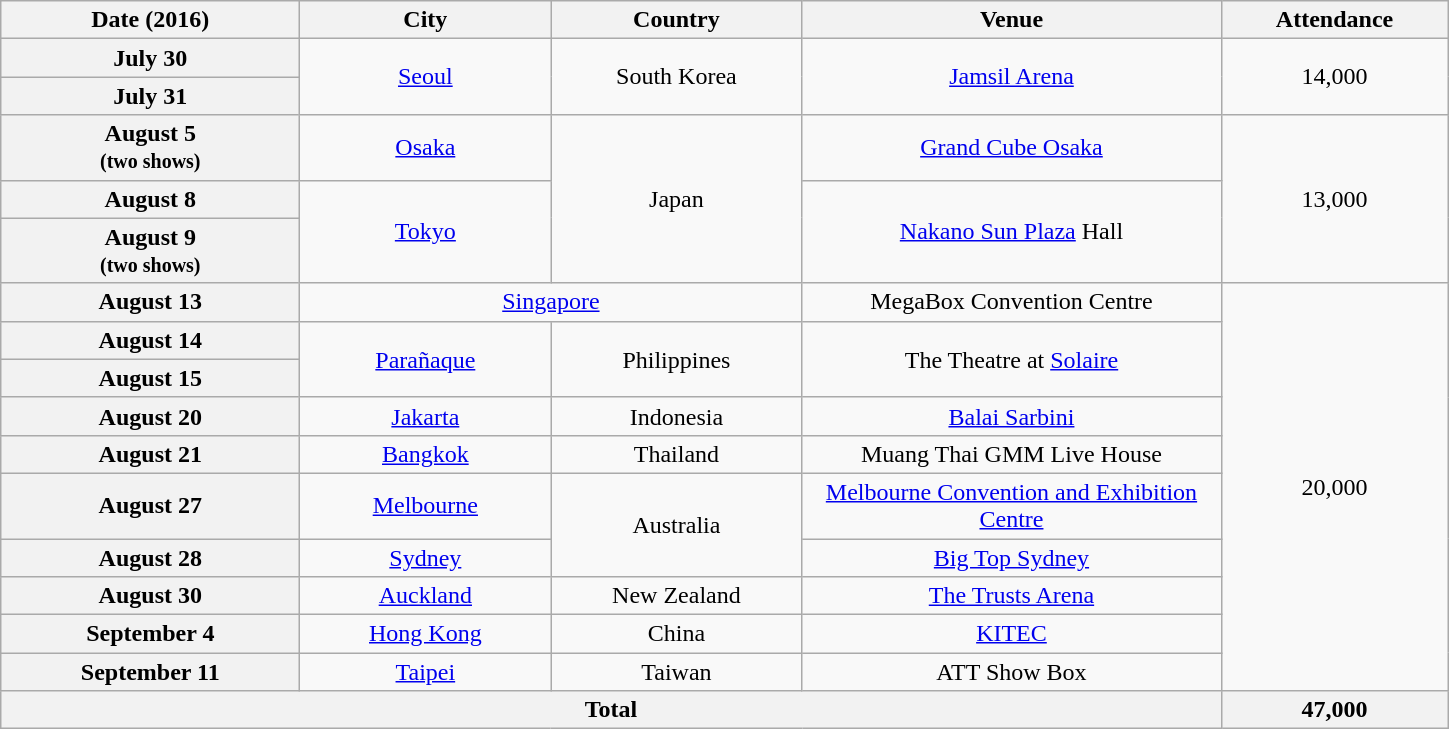<table class="wikitable plainrowheaders" style="text-align:center;">
<tr>
<th scope="col" style="width:12em;">Date (2016)</th>
<th scope="col" style="width:10em;">City</th>
<th scope="col" style="width:10em;">Country</th>
<th scope="col" style="width:17em;">Venue</th>
<th scope="col" style="width:9em;">Attendance</th>
</tr>
<tr>
<th scope="row">July 30</th>
<td rowspan="2"><a href='#'>Seoul</a></td>
<td rowspan="2">South Korea</td>
<td rowspan="2"><a href='#'>Jamsil Arena</a></td>
<td rowspan="2">14,000</td>
</tr>
<tr>
<th scope="row">July 31</th>
</tr>
<tr>
<th scope="row">August 5<br> <small>(two shows)</small></th>
<td><a href='#'>Osaka</a></td>
<td rowspan="3">Japan</td>
<td><a href='#'>Grand Cube Osaka</a></td>
<td rowspan="3">13,000</td>
</tr>
<tr>
<th scope="row">August 8</th>
<td rowspan="2"><a href='#'>Tokyo</a></td>
<td rowspan="2"><a href='#'>Nakano Sun Plaza</a> Hall</td>
</tr>
<tr>
<th scope="row">August 9<br> <small>(two shows)</small></th>
</tr>
<tr>
<th scope="row">August 13</th>
<td colspan="2"><a href='#'>Singapore</a></td>
<td>MegaBox Convention Centre</td>
<td rowspan="10">20,000</td>
</tr>
<tr>
<th scope="row">August 14</th>
<td rowspan="2"><a href='#'>Parañaque</a></td>
<td rowspan="2">Philippines</td>
<td rowspan="2">The Theatre at <a href='#'>Solaire</a></td>
</tr>
<tr>
<th scope="row">August 15</th>
</tr>
<tr>
<th scope="row">August 20</th>
<td><a href='#'>Jakarta</a></td>
<td>Indonesia</td>
<td><a href='#'>Balai Sarbini</a></td>
</tr>
<tr>
<th scope="row">August 21</th>
<td><a href='#'>Bangkok</a></td>
<td>Thailand</td>
<td>Muang Thai GMM Live House</td>
</tr>
<tr>
<th scope="row">August 27</th>
<td><a href='#'>Melbourne</a></td>
<td rowspan="2">Australia</td>
<td><a href='#'>Melbourne Convention and Exhibition Centre</a></td>
</tr>
<tr>
<th scope="row">August 28</th>
<td><a href='#'>Sydney</a></td>
<td><a href='#'>Big Top Sydney</a></td>
</tr>
<tr>
<th scope="row">August 30</th>
<td><a href='#'>Auckland</a></td>
<td>New Zealand</td>
<td><a href='#'>The Trusts Arena</a></td>
</tr>
<tr>
<th scope="row">September 4</th>
<td><a href='#'>Hong Kong</a></td>
<td>China</td>
<td><a href='#'>KITEC</a></td>
</tr>
<tr>
<th scope="row">September 11</th>
<td><a href='#'>Taipei</a></td>
<td>Taiwan</td>
<td>ATT Show Box</td>
</tr>
<tr>
<th colspan="4">Total</th>
<th>47,000</th>
</tr>
</table>
